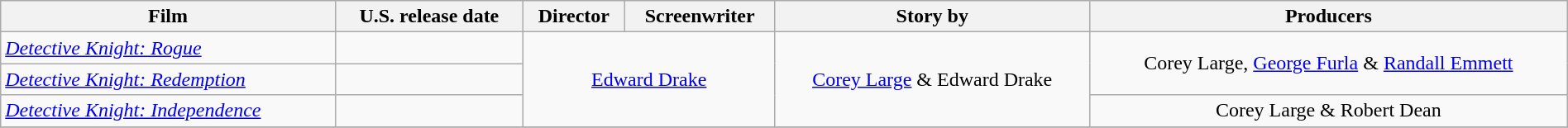<table class="wikitable plainrowheaders" style="text-align:center" width=100%>
<tr>
<th>Film</th>
<th>U.S. release date</th>
<th>Director</th>
<th>Screenwriter</th>
<th>Story by</th>
<th>Producers</th>
</tr>
<tr>
<td style="text-align:left"><em><a href='#'>Detective Knight: Rogue</a></em></td>
<td style="text-align:left"></td>
<td colspan="2" rowspan="3"><a href='#'>Edward Drake</a></td>
<td rowspan="3"><a href='#'>Corey Large</a> & Edward Drake</td>
<td rowspan="2">Corey Large, <a href='#'>George Furla</a> & <a href='#'>Randall Emmett</a></td>
</tr>
<tr>
<td style="text-align:left"><em><a href='#'>Detective Knight: Redemption</a></em></td>
<td style="text-align:left"></td>
</tr>
<tr>
<td style="text-align:left"><em><a href='#'>Detective Knight: Independence</a></em></td>
<td style="text-align:left"></td>
<td>Corey Large & Robert Dean</td>
</tr>
<tr>
</tr>
</table>
